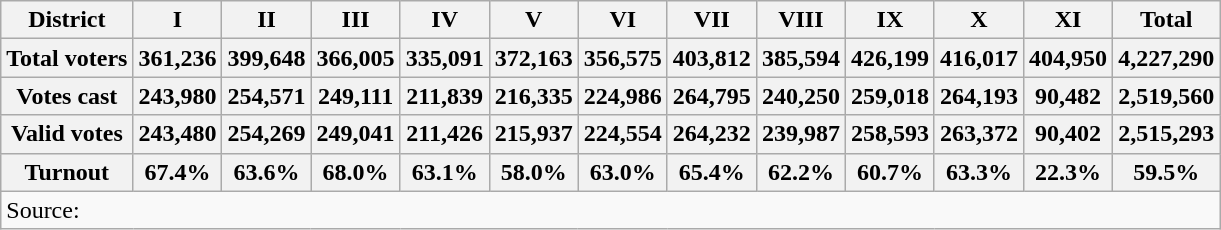<table class=wikitable style=text-align:right>
<tr>
<th>District</th>
<th>I</th>
<th>II</th>
<th>III</th>
<th>IV</th>
<th>V</th>
<th>VI</th>
<th>VII</th>
<th>VIII</th>
<th>IX</th>
<th>X</th>
<th>XI</th>
<th>Total</th>
</tr>
<tr>
<th>Total voters</th>
<th>361,236</th>
<th>399,648</th>
<th>366,005</th>
<th>335,091</th>
<th>372,163</th>
<th>356,575</th>
<th>403,812</th>
<th>385,594</th>
<th>426,199</th>
<th>416,017</th>
<th>404,950</th>
<th><strong>4,227,290</strong></th>
</tr>
<tr>
<th>Votes cast</th>
<th>243,980</th>
<th>254,571</th>
<th>249,111</th>
<th>211,839</th>
<th>216,335</th>
<th>224,986</th>
<th>264,795</th>
<th>240,250</th>
<th>259,018</th>
<th>264,193</th>
<th>90,482</th>
<th><strong>2,519,560</strong></th>
</tr>
<tr>
<th>Valid votes</th>
<th>243,480</th>
<th>254,269</th>
<th>249,041</th>
<th>211,426</th>
<th>215,937</th>
<th>224,554</th>
<th>264,232</th>
<th>239,987</th>
<th>258,593</th>
<th>263,372</th>
<th>90,402</th>
<th><strong>2,515,293</strong></th>
</tr>
<tr>
<th>Turnout</th>
<th>67.4%</th>
<th>63.6%</th>
<th>68.0%</th>
<th>63.1%</th>
<th>58.0%</th>
<th>63.0%</th>
<th>65.4%</th>
<th>62.2%</th>
<th>60.7%</th>
<th>63.3%</th>
<th>22.3%</th>
<th><strong>59.5%</strong></th>
</tr>
<tr>
<td colspan=13 align=left>Source:</td>
</tr>
</table>
